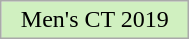<table class="wikitable"  style="width:10%; text-align:center;">
<tr>
<td style="background:#d0f0c0;">Men's CT 2019</td>
</tr>
</table>
